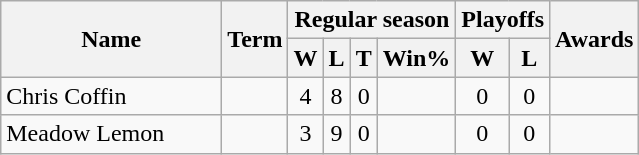<table class="wikitable" style="text-align:center">
<tr>
<th rowspan="2" style="width:140px;">Name</th>
<th rowspan="2">Term</th>
<th colspan="4">Regular season</th>
<th colspan="2">Playoffs</th>
<th rowspan="2">Awards</th>
</tr>
<tr>
<th>W</th>
<th>L</th>
<th>T</th>
<th>Win%</th>
<th>W</th>
<th>L</th>
</tr>
<tr>
<td align=left>Chris Coffin</td>
<td></td>
<td>4</td>
<td>8</td>
<td>0</td>
<td></td>
<td>0</td>
<td>0</td>
<td align=left></td>
</tr>
<tr>
<td align=left>Meadow Lemon</td>
<td></td>
<td>3</td>
<td>9</td>
<td>0</td>
<td></td>
<td>0</td>
<td>0</td>
<td align=left></td>
</tr>
</table>
